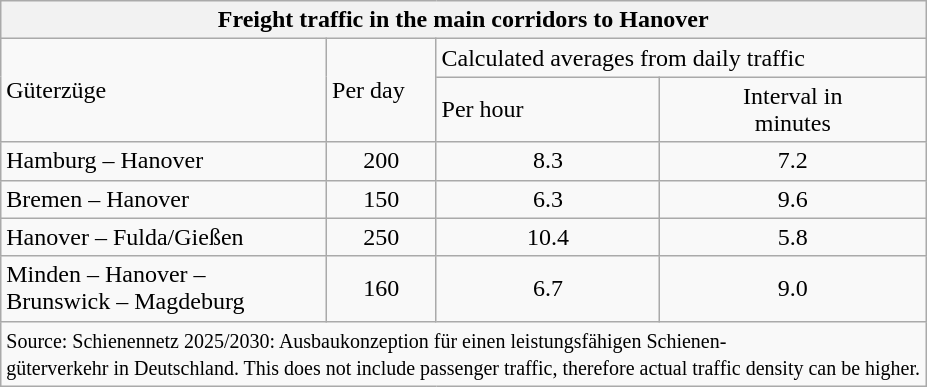<table class="wikitable float-left">
<tr>
<th colspan="4">Freight traffic in the main corridors to Hanover</th>
</tr>
<tr>
<td rowspan="2">Güterzüge</td>
<td rowspan="2">Per day</td>
<td colspan="2">Calculated averages from daily traffic</td>
</tr>
<tr>
<td>Per hour</td>
<td align="center">Interval in<br>minutes</td>
</tr>
<tr>
<td>Hamburg – Hanover</td>
<td align="center">200</td>
<td align="center">8.3</td>
<td align="center">7.2</td>
</tr>
<tr>
<td>Bremen – Hanover</td>
<td align="center">150</td>
<td align="center">6.3</td>
<td align="center">9.6</td>
</tr>
<tr>
<td>Hanover – Fulda/Gießen</td>
<td align="center">250</td>
<td align="center">10.4</td>
<td align="center">5.8</td>
</tr>
<tr>
<td>Minden – Hanover –<br>Brunswick – Magdeburg</td>
<td align="center">160</td>
<td align="center">6.7</td>
<td align="center">9.0</td>
</tr>
<tr>
<td colspan="4"><small>Source: Schienennetz 2025/2030: Ausbaukonzeption für einen leistungsfähigen Schienen-<br>güterverkehr in Deutschland. This does not include passenger traffic, therefore actual traffic density can be higher. </small></td>
</tr>
</table>
